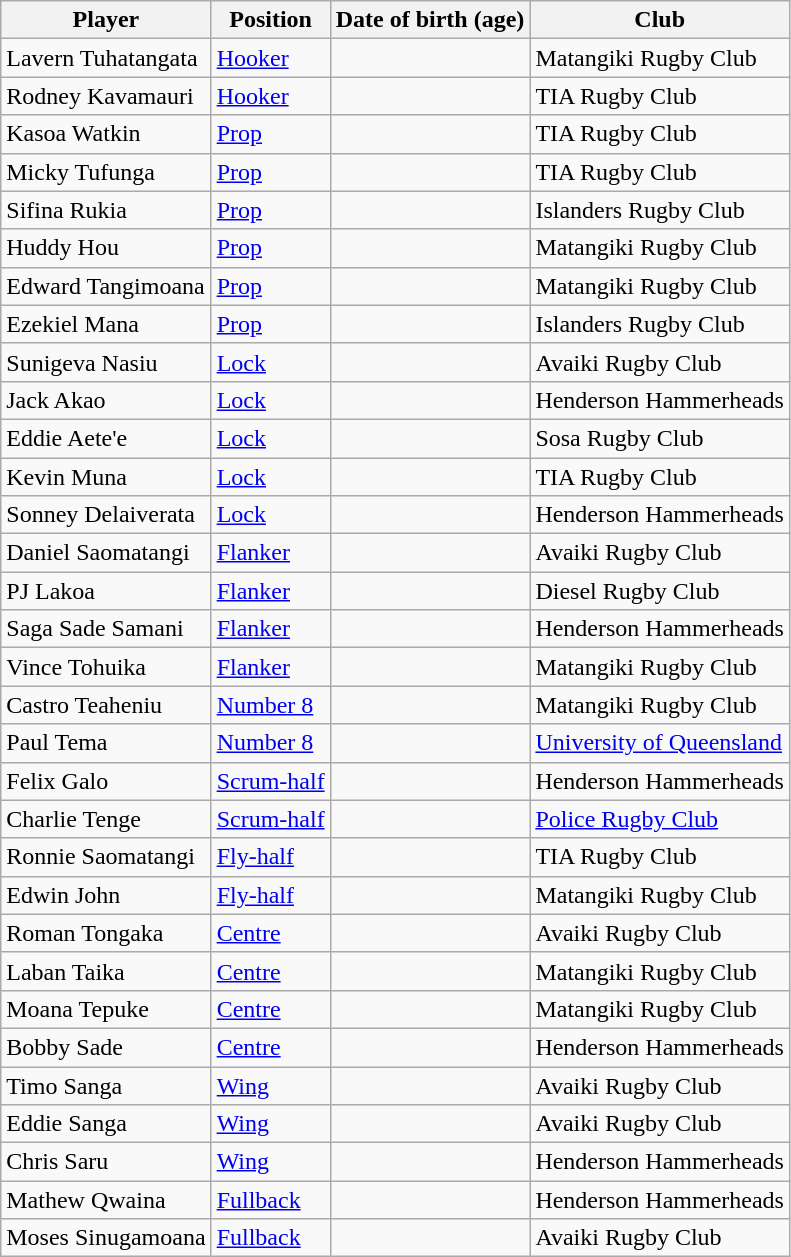<table class="wikitable">
<tr>
<th>Player</th>
<th>Position</th>
<th>Date of birth (age)</th>
<th>Club</th>
</tr>
<tr>
<td>Lavern Tuhatangata</td>
<td><a href='#'>Hooker</a></td>
<td></td>
<td> Matangiki Rugby Club</td>
</tr>
<tr>
<td>Rodney Kavamauri</td>
<td><a href='#'>Hooker</a></td>
<td></td>
<td> TIA Rugby Club</td>
</tr>
<tr>
<td>Kasoa Watkin</td>
<td><a href='#'>Prop</a></td>
<td></td>
<td> TIA Rugby Club</td>
</tr>
<tr>
<td>Micky Tufunga</td>
<td><a href='#'>Prop</a></td>
<td></td>
<td> TIA Rugby Club</td>
</tr>
<tr>
<td>Sifina Rukia</td>
<td><a href='#'>Prop</a></td>
<td></td>
<td> Islanders Rugby Club</td>
</tr>
<tr>
<td>Huddy Hou</td>
<td><a href='#'>Prop</a></td>
<td></td>
<td> Matangiki Rugby Club</td>
</tr>
<tr>
<td>Edward Tangimoana</td>
<td><a href='#'>Prop</a></td>
<td></td>
<td> Matangiki Rugby Club</td>
</tr>
<tr>
<td>Ezekiel Mana</td>
<td><a href='#'>Prop</a></td>
<td></td>
<td> Islanders Rugby Club</td>
</tr>
<tr>
<td>Sunigeva Nasiu</td>
<td><a href='#'>Lock</a></td>
<td></td>
<td> Avaiki Rugby Club</td>
</tr>
<tr>
<td>Jack Akao</td>
<td><a href='#'>Lock</a></td>
<td></td>
<td> Henderson Hammerheads</td>
</tr>
<tr>
<td>Eddie Aete'e</td>
<td><a href='#'>Lock</a></td>
<td></td>
<td> Sosa Rugby Club</td>
</tr>
<tr>
<td>Kevin Muna</td>
<td><a href='#'>Lock</a></td>
<td></td>
<td> TIA Rugby Club</td>
</tr>
<tr>
<td>Sonney Delaiverata</td>
<td><a href='#'>Lock</a></td>
<td></td>
<td> Henderson Hammerheads</td>
</tr>
<tr>
<td>Daniel Saomatangi</td>
<td><a href='#'>Flanker</a></td>
<td></td>
<td> Avaiki Rugby Club</td>
</tr>
<tr>
<td>PJ Lakoa</td>
<td><a href='#'>Flanker</a></td>
<td></td>
<td> Diesel Rugby Club</td>
</tr>
<tr>
<td>Saga Sade Samani</td>
<td><a href='#'>Flanker</a></td>
<td></td>
<td> Henderson Hammerheads</td>
</tr>
<tr>
<td>Vince Tohuika</td>
<td><a href='#'>Flanker</a></td>
<td></td>
<td> Matangiki Rugby Club</td>
</tr>
<tr>
<td>Castro Teaheniu</td>
<td><a href='#'>Number 8</a></td>
<td></td>
<td> Matangiki Rugby Club</td>
</tr>
<tr>
<td>Paul Tema</td>
<td><a href='#'>Number 8</a></td>
<td></td>
<td> <a href='#'>University of Queensland</a></td>
</tr>
<tr>
<td>Felix Galo</td>
<td><a href='#'>Scrum-half</a></td>
<td></td>
<td> Henderson Hammerheads</td>
</tr>
<tr>
<td>Charlie Tenge</td>
<td><a href='#'>Scrum-half</a></td>
<td></td>
<td> <a href='#'>Police Rugby Club</a></td>
</tr>
<tr>
<td>Ronnie Saomatangi</td>
<td><a href='#'>Fly-half</a></td>
<td></td>
<td> TIA Rugby Club</td>
</tr>
<tr>
<td>Edwin John</td>
<td><a href='#'>Fly-half</a></td>
<td></td>
<td> Matangiki Rugby Club</td>
</tr>
<tr>
<td>Roman Tongaka</td>
<td><a href='#'>Centre</a></td>
<td></td>
<td> Avaiki Rugby Club</td>
</tr>
<tr>
<td>Laban Taika</td>
<td><a href='#'>Centre</a></td>
<td></td>
<td> Matangiki Rugby Club</td>
</tr>
<tr>
<td>Moana Tepuke</td>
<td><a href='#'>Centre</a></td>
<td></td>
<td> Matangiki Rugby Club</td>
</tr>
<tr>
<td>Bobby Sade</td>
<td><a href='#'>Centre</a></td>
<td></td>
<td> Henderson Hammerheads</td>
</tr>
<tr>
<td>Timo Sanga</td>
<td><a href='#'>Wing</a></td>
<td></td>
<td> Avaiki Rugby Club</td>
</tr>
<tr>
<td>Eddie Sanga</td>
<td><a href='#'>Wing</a></td>
<td></td>
<td> Avaiki Rugby Club</td>
</tr>
<tr>
<td>Chris Saru</td>
<td><a href='#'>Wing</a></td>
<td></td>
<td> Henderson Hammerheads</td>
</tr>
<tr>
<td>Mathew Qwaina</td>
<td><a href='#'>Fullback</a></td>
<td></td>
<td> Henderson Hammerheads</td>
</tr>
<tr>
<td>Moses Sinugamoana</td>
<td><a href='#'>Fullback</a></td>
<td></td>
<td> Avaiki Rugby Club</td>
</tr>
</table>
